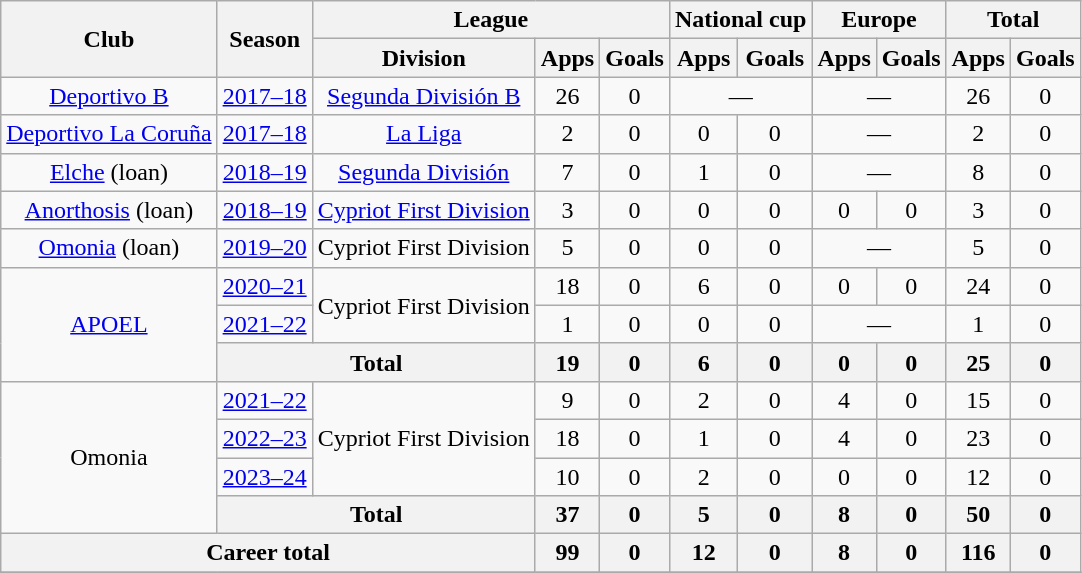<table class="wikitable" style="text-align:center">
<tr>
<th rowspan="2">Club</th>
<th rowspan="2">Season</th>
<th colspan="3">League</th>
<th colspan="2">National cup</th>
<th colspan="2">Europe</th>
<th colspan="2">Total</th>
</tr>
<tr>
<th>Division</th>
<th>Apps</th>
<th>Goals</th>
<th>Apps</th>
<th>Goals</th>
<th>Apps</th>
<th>Goals</th>
<th>Apps</th>
<th>Goals</th>
</tr>
<tr>
<td><a href='#'>Deportivo B</a></td>
<td><a href='#'>2017–18</a></td>
<td><a href='#'>Segunda División B</a></td>
<td>26</td>
<td>0</td>
<td colspan="2">—</td>
<td colspan="2">—</td>
<td>26</td>
<td>0</td>
</tr>
<tr>
<td><a href='#'>Deportivo La Coruña</a></td>
<td><a href='#'>2017–18</a></td>
<td><a href='#'>La Liga</a></td>
<td>2</td>
<td>0</td>
<td>0</td>
<td>0</td>
<td colspan="2">—</td>
<td>2</td>
<td>0</td>
</tr>
<tr>
<td><a href='#'>Elche</a> (loan)</td>
<td><a href='#'>2018–19</a></td>
<td><a href='#'>Segunda División</a></td>
<td>7</td>
<td>0</td>
<td>1</td>
<td>0</td>
<td colspan="2">—</td>
<td>8</td>
<td>0</td>
</tr>
<tr>
<td><a href='#'>Anorthosis</a> (loan)</td>
<td><a href='#'>2018–19</a></td>
<td><a href='#'>Cypriot First Division</a></td>
<td>3</td>
<td>0</td>
<td>0</td>
<td>0</td>
<td>0</td>
<td>0</td>
<td>3</td>
<td>0</td>
</tr>
<tr>
<td><a href='#'>Omonia</a> (loan)</td>
<td><a href='#'>2019–20</a></td>
<td>Cypriot First Division</td>
<td>5</td>
<td>0</td>
<td>0</td>
<td>0</td>
<td colspan="2">—</td>
<td>5</td>
<td>0</td>
</tr>
<tr>
<td rowspan="3"><a href='#'>APOEL</a></td>
<td><a href='#'>2020–21</a></td>
<td rowspan="2">Cypriot First Division</td>
<td>18</td>
<td>0</td>
<td>6</td>
<td>0</td>
<td>0</td>
<td>0</td>
<td>24</td>
<td>0</td>
</tr>
<tr>
<td><a href='#'>2021–22</a></td>
<td>1</td>
<td>0</td>
<td>0</td>
<td>0</td>
<td colspan="2">—</td>
<td>1</td>
<td>0</td>
</tr>
<tr>
<th colspan="2">Total</th>
<th>19</th>
<th>0</th>
<th>6</th>
<th>0</th>
<th>0</th>
<th>0</th>
<th>25</th>
<th>0</th>
</tr>
<tr>
<td rowspan="4">Omonia</td>
<td><a href='#'>2021–22</a></td>
<td rowspan="3">Cypriot First Division</td>
<td>9</td>
<td>0</td>
<td>2</td>
<td>0</td>
<td>4</td>
<td>0</td>
<td>15</td>
<td>0</td>
</tr>
<tr>
<td><a href='#'>2022–23</a></td>
<td>18</td>
<td>0</td>
<td>1</td>
<td>0</td>
<td>4</td>
<td>0</td>
<td>23</td>
<td>0</td>
</tr>
<tr>
<td><a href='#'>2023–24</a></td>
<td>10</td>
<td>0</td>
<td>2</td>
<td>0</td>
<td>0</td>
<td>0</td>
<td>12</td>
<td>0</td>
</tr>
<tr>
<th colspan="2">Total</th>
<th>37</th>
<th>0</th>
<th>5</th>
<th>0</th>
<th>8</th>
<th>0</th>
<th>50</th>
<th>0</th>
</tr>
<tr>
<th colspan="3">Career total</th>
<th>99</th>
<th>0</th>
<th>12</th>
<th>0</th>
<th>8</th>
<th>0</th>
<th>116</th>
<th>0</th>
</tr>
<tr>
</tr>
</table>
